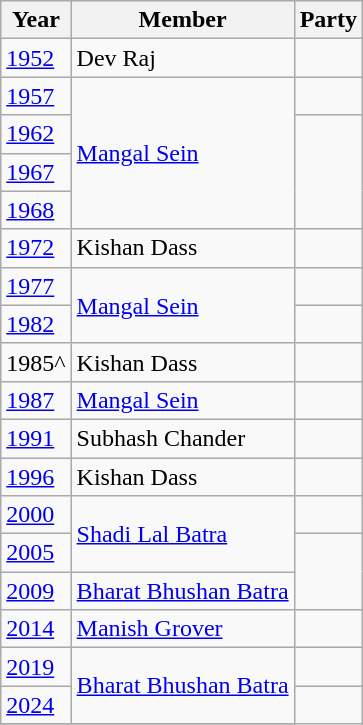<table class="wikitable">
<tr>
<th>Year</th>
<th>Member</th>
<th colspan=2>Party</th>
</tr>
<tr>
<td><a href='#'>1952</a></td>
<td>Dev Raj</td>
<td></td>
</tr>
<tr>
<td><a href='#'>1957</a></td>
<td rowspan="4"><a href='#'>Mangal Sein</a></td>
<td></td>
</tr>
<tr>
<td><a href='#'>1962</a></td>
</tr>
<tr>
<td><a href='#'>1967</a></td>
</tr>
<tr>
<td><a href='#'>1968</a></td>
</tr>
<tr>
<td><a href='#'>1972</a></td>
<td>Kishan Dass</td>
<td></td>
</tr>
<tr>
<td><a href='#'>1977</a></td>
<td rowspan="2"><a href='#'>Mangal Sein</a></td>
<td></td>
</tr>
<tr>
<td><a href='#'>1982</a></td>
<td></td>
</tr>
<tr>
<td>1985^</td>
<td>Kishan Dass</td>
<td></td>
</tr>
<tr>
<td><a href='#'>1987</a></td>
<td><a href='#'>Mangal Sein</a></td>
<td></td>
</tr>
<tr>
<td><a href='#'>1991</a></td>
<td>Subhash Chander</td>
<td></td>
</tr>
<tr>
<td><a href='#'>1996</a></td>
<td>Kishan Dass</td>
<td></td>
</tr>
<tr>
<td><a href='#'>2000</a></td>
<td rowspan="2"><a href='#'>Shadi Lal Batra</a></td>
<td></td>
</tr>
<tr>
<td><a href='#'>2005</a></td>
</tr>
<tr>
<td><a href='#'>2009</a></td>
<td><a href='#'>Bharat Bhushan Batra</a></td>
</tr>
<tr>
<td><a href='#'>2014</a></td>
<td><a href='#'>Manish Grover</a></td>
<td></td>
</tr>
<tr>
<td><a href='#'>2019</a></td>
<td rowspan="2"><a href='#'>Bharat Bhushan Batra</a></td>
<td></td>
</tr>
<tr>
<td><a href='#'>2024</a></td>
</tr>
<tr>
</tr>
</table>
